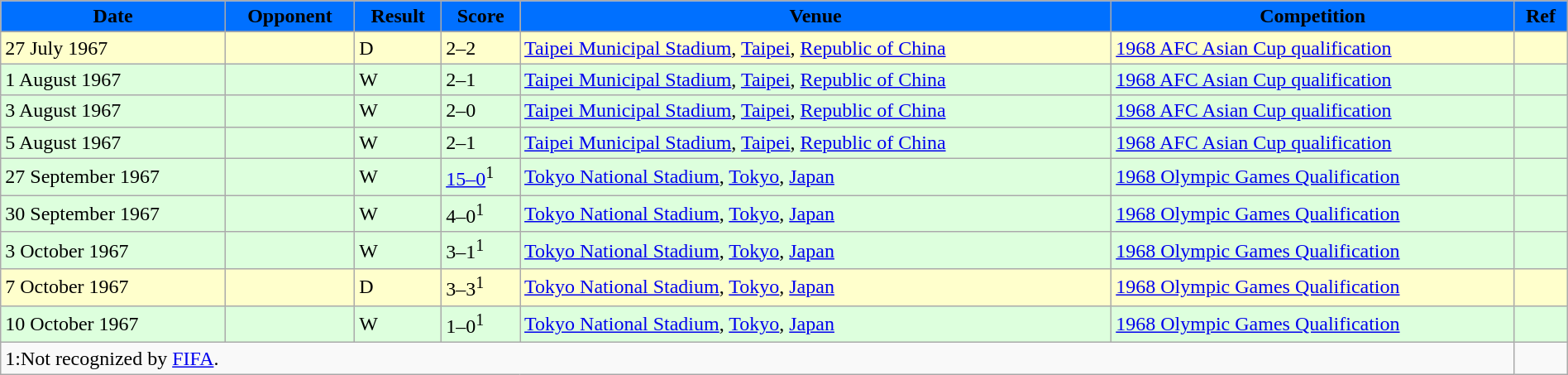<table width=100% class="wikitable">
<tr>
<th style="background:#0070FF;"><span>Date</span></th>
<th style="background:#0070FF;"><span>Opponent</span></th>
<th style="background:#0070FF;"><span>Result</span></th>
<th style="background:#0070FF;"><span>Score</span></th>
<th style="background:#0070FF;"><span>Venue</span></th>
<th style="background:#0070FF;"><span>Competition</span></th>
<th style="background:#0070FF;"><span>Ref</span></th>
</tr>
<tr>
</tr>
<tr style="background:#ffc;">
<td>27 July 1967</td>
<td></td>
<td>D</td>
<td>2–2</td>
<td> <a href='#'>Taipei Municipal Stadium</a>, <a href='#'>Taipei</a>, <a href='#'>Republic of China</a></td>
<td><a href='#'>1968 AFC Asian Cup qualification</a></td>
<td></td>
</tr>
<tr style="background:#dfd;">
<td>1 August 1967</td>
<td></td>
<td>W</td>
<td>2–1</td>
<td> <a href='#'>Taipei Municipal Stadium</a>, <a href='#'>Taipei</a>, <a href='#'>Republic of China</a></td>
<td><a href='#'>1968 AFC Asian Cup qualification</a></td>
<td></td>
</tr>
<tr style="background:#dfd;">
<td>3 August 1967</td>
<td></td>
<td>W</td>
<td>2–0</td>
<td> <a href='#'>Taipei Municipal Stadium</a>, <a href='#'>Taipei</a>, <a href='#'>Republic of China</a></td>
<td><a href='#'>1968 AFC Asian Cup qualification</a></td>
<td></td>
</tr>
<tr style="background:#dfd;">
<td>5 August 1967</td>
<td></td>
<td>W</td>
<td>2–1</td>
<td> <a href='#'>Taipei Municipal Stadium</a>, <a href='#'>Taipei</a>, <a href='#'>Republic of China</a></td>
<td><a href='#'>1968 AFC Asian Cup qualification</a></td>
<td></td>
</tr>
<tr style="background:#dfd;">
<td>27 September 1967</td>
<td></td>
<td>W</td>
<td><a href='#'>15–0</a><sup>1</sup></td>
<td> <a href='#'>Tokyo National Stadium</a>, <a href='#'>Tokyo</a>, <a href='#'>Japan</a></td>
<td><a href='#'>1968 Olympic Games Qualification</a></td>
<td></td>
</tr>
<tr style="background:#dfd;">
<td>30 September 1967</td>
<td></td>
<td>W</td>
<td>4–0<sup>1</sup></td>
<td> <a href='#'>Tokyo National Stadium</a>, <a href='#'>Tokyo</a>, <a href='#'>Japan</a></td>
<td><a href='#'>1968 Olympic Games Qualification</a></td>
<td></td>
</tr>
<tr style="background:#dfd;">
<td>3 October 1967</td>
<td></td>
<td>W</td>
<td>3–1<sup>1</sup></td>
<td> <a href='#'>Tokyo National Stadium</a>, <a href='#'>Tokyo</a>, <a href='#'>Japan</a></td>
<td><a href='#'>1968 Olympic Games Qualification</a></td>
<td></td>
</tr>
<tr style="background:#ffc;">
<td>7 October 1967</td>
<td></td>
<td>D</td>
<td>3–3<sup>1</sup></td>
<td> <a href='#'>Tokyo National Stadium</a>, <a href='#'>Tokyo</a>, <a href='#'>Japan</a></td>
<td><a href='#'>1968 Olympic Games Qualification</a></td>
<td></td>
</tr>
<tr style="background:#dfd;">
<td>10 October 1967</td>
<td></td>
<td>W</td>
<td>1–0<sup>1</sup></td>
<td> <a href='#'>Tokyo National Stadium</a>, <a href='#'>Tokyo</a>, <a href='#'>Japan</a></td>
<td><a href='#'>1968 Olympic Games Qualification</a></td>
<td></td>
</tr>
<tr>
<td colspan=6 align=left>1:Not recognized by <a href='#'>FIFA</a>.</td>
</tr>
</table>
